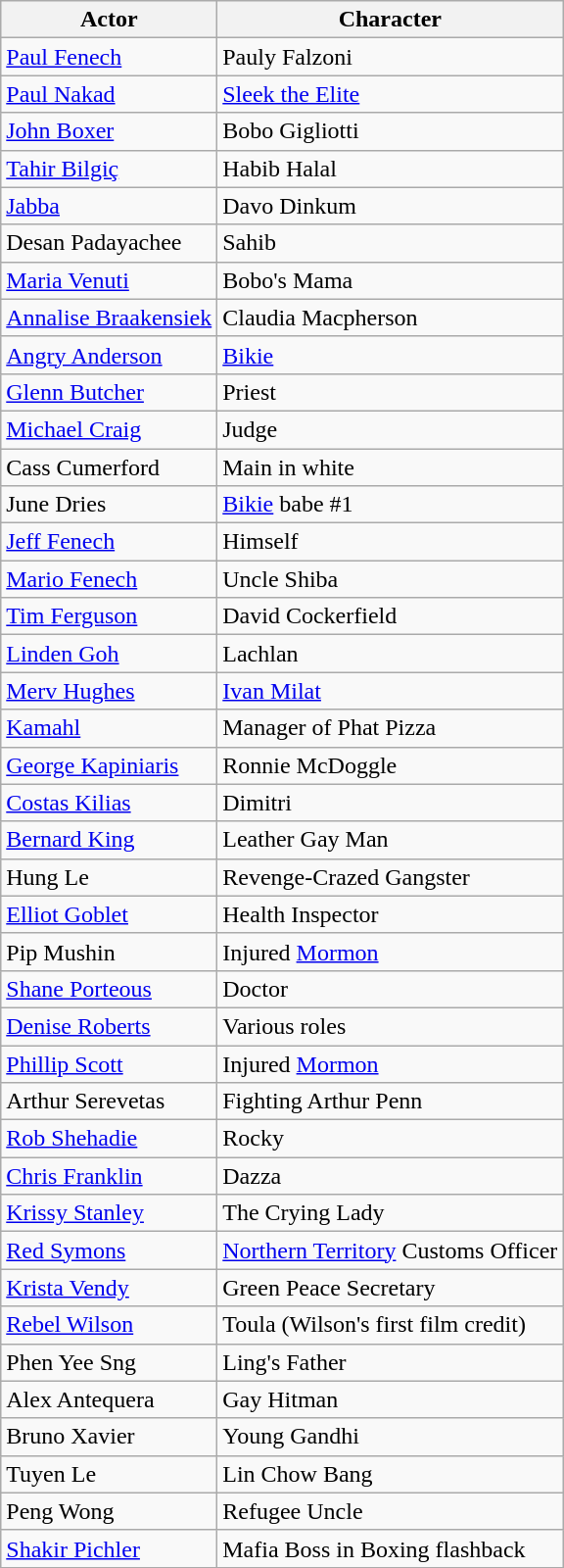<table class="wikitable">
<tr>
<th>Actor</th>
<th>Character</th>
</tr>
<tr>
<td><a href='#'>Paul Fenech</a></td>
<td>Pauly Falzoni</td>
</tr>
<tr>
<td><a href='#'>Paul Nakad</a></td>
<td><a href='#'>Sleek the Elite</a></td>
</tr>
<tr>
<td><a href='#'>John Boxer</a></td>
<td>Bobo Gigliotti</td>
</tr>
<tr>
<td><a href='#'>Tahir Bilgiç</a></td>
<td>Habib Halal</td>
</tr>
<tr>
<td><a href='#'>Jabba</a></td>
<td>Davo Dinkum</td>
</tr>
<tr>
<td>Desan Padayachee</td>
<td>Sahib</td>
</tr>
<tr>
<td><a href='#'>Maria Venuti</a></td>
<td>Bobo's Mama</td>
</tr>
<tr>
<td><a href='#'>Annalise Braakensiek</a></td>
<td>Claudia Macpherson</td>
</tr>
<tr>
<td><a href='#'>Angry Anderson</a></td>
<td><a href='#'>Bikie</a></td>
</tr>
<tr>
<td><a href='#'>Glenn Butcher</a></td>
<td>Priest</td>
</tr>
<tr>
<td><a href='#'>Michael Craig</a></td>
<td>Judge</td>
</tr>
<tr>
<td>Cass Cumerford</td>
<td>Main in white</td>
</tr>
<tr>
<td>June Dries</td>
<td><a href='#'>Bikie</a> babe #1</td>
</tr>
<tr>
<td><a href='#'>Jeff Fenech</a></td>
<td>Himself</td>
</tr>
<tr>
<td><a href='#'>Mario Fenech</a></td>
<td>Uncle Shiba</td>
</tr>
<tr>
<td><a href='#'>Tim Ferguson</a></td>
<td>David Cockerfield</td>
</tr>
<tr>
<td><a href='#'>Linden Goh</a></td>
<td>Lachlan</td>
</tr>
<tr>
<td><a href='#'>Merv Hughes</a></td>
<td><a href='#'>Ivan Milat</a></td>
</tr>
<tr>
<td><a href='#'>Kamahl</a></td>
<td>Manager of Phat Pizza</td>
</tr>
<tr>
<td><a href='#'>George Kapiniaris</a></td>
<td>Ronnie McDoggle</td>
</tr>
<tr>
<td><a href='#'>Costas Kilias</a></td>
<td>Dimitri</td>
</tr>
<tr>
<td><a href='#'>Bernard King</a></td>
<td>Leather Gay Man</td>
</tr>
<tr>
<td>Hung Le</td>
<td>Revenge-Crazed Gangster</td>
</tr>
<tr>
<td><a href='#'>Elliot Goblet</a></td>
<td>Health Inspector</td>
</tr>
<tr>
<td>Pip Mushin</td>
<td>Injured <a href='#'>Mormon</a></td>
</tr>
<tr>
<td><a href='#'>Shane Porteous</a></td>
<td>Doctor</td>
</tr>
<tr>
<td><a href='#'>Denise Roberts</a></td>
<td>Various roles</td>
</tr>
<tr>
<td><a href='#'>Phillip Scott</a></td>
<td>Injured <a href='#'>Mormon</a></td>
</tr>
<tr>
<td>Arthur Serevetas</td>
<td>Fighting Arthur Penn</td>
</tr>
<tr>
<td><a href='#'>Rob Shehadie</a></td>
<td>Rocky</td>
</tr>
<tr>
<td><a href='#'>Chris Franklin</a></td>
<td>Dazza</td>
</tr>
<tr>
<td><a href='#'>Krissy Stanley</a></td>
<td>The Crying Lady</td>
</tr>
<tr>
<td><a href='#'>Red Symons</a></td>
<td><a href='#'>Northern Territory</a> Customs Officer</td>
</tr>
<tr>
<td><a href='#'>Krista Vendy</a></td>
<td>Green Peace Secretary</td>
</tr>
<tr>
<td><a href='#'>Rebel Wilson</a></td>
<td>Toula (Wilson's first film credit)</td>
</tr>
<tr>
<td>Phen Yee Sng</td>
<td>Ling's Father</td>
</tr>
<tr>
<td>Alex Antequera</td>
<td>Gay Hitman</td>
</tr>
<tr>
<td>Bruno Xavier</td>
<td>Young Gandhi</td>
</tr>
<tr>
<td>Tuyen Le</td>
<td>Lin Chow Bang</td>
</tr>
<tr>
<td>Peng Wong</td>
<td>Refugee Uncle</td>
</tr>
<tr>
<td><a href='#'>Shakir Pichler</a></td>
<td>Mafia Boss in Boxing flashback</td>
</tr>
<tr>
</tr>
</table>
